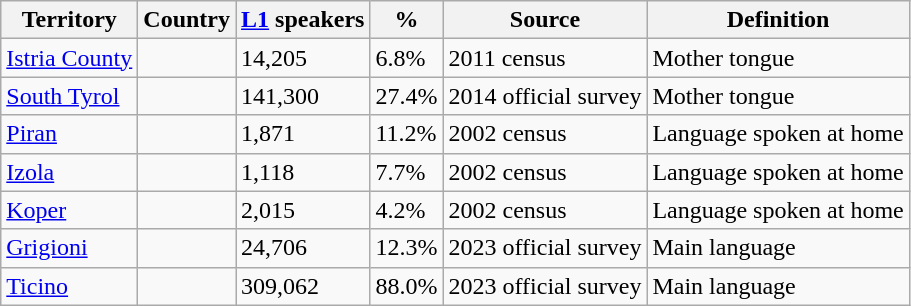<table class="wikitable sortable">
<tr>
<th>Territory</th>
<th>Country</th>
<th><a href='#'>L1</a> speakers</th>
<th>%</th>
<th>Source</th>
<th>Definition</th>
</tr>
<tr>
<td><a href='#'>Istria County</a></td>
<td></td>
<td>14,205</td>
<td>6.8%</td>
<td>2011 census</td>
<td>Mother tongue</td>
</tr>
<tr>
<td><a href='#'>South Tyrol</a></td>
<td></td>
<td>141,300</td>
<td>27.4%</td>
<td>2014 official survey</td>
<td>Mother tongue</td>
</tr>
<tr>
<td><a href='#'>Piran</a></td>
<td></td>
<td>1,871</td>
<td>11.2%</td>
<td>2002 census</td>
<td>Language spoken at home</td>
</tr>
<tr>
<td><a href='#'>Izola</a></td>
<td></td>
<td>1,118</td>
<td>7.7%</td>
<td>2002 census</td>
<td>Language spoken at home</td>
</tr>
<tr>
<td><a href='#'>Koper</a></td>
<td></td>
<td>2,015</td>
<td>4.2%</td>
<td>2002 census</td>
<td>Language spoken at home</td>
</tr>
<tr>
<td><a href='#'>Grigioni</a></td>
<td></td>
<td>24,706</td>
<td>12.3%</td>
<td>2023 official survey</td>
<td>Main language</td>
</tr>
<tr>
<td><a href='#'>Ticino</a></td>
<td></td>
<td>309,062</td>
<td>88.0%</td>
<td>2023 official survey</td>
<td>Main language</td>
</tr>
</table>
